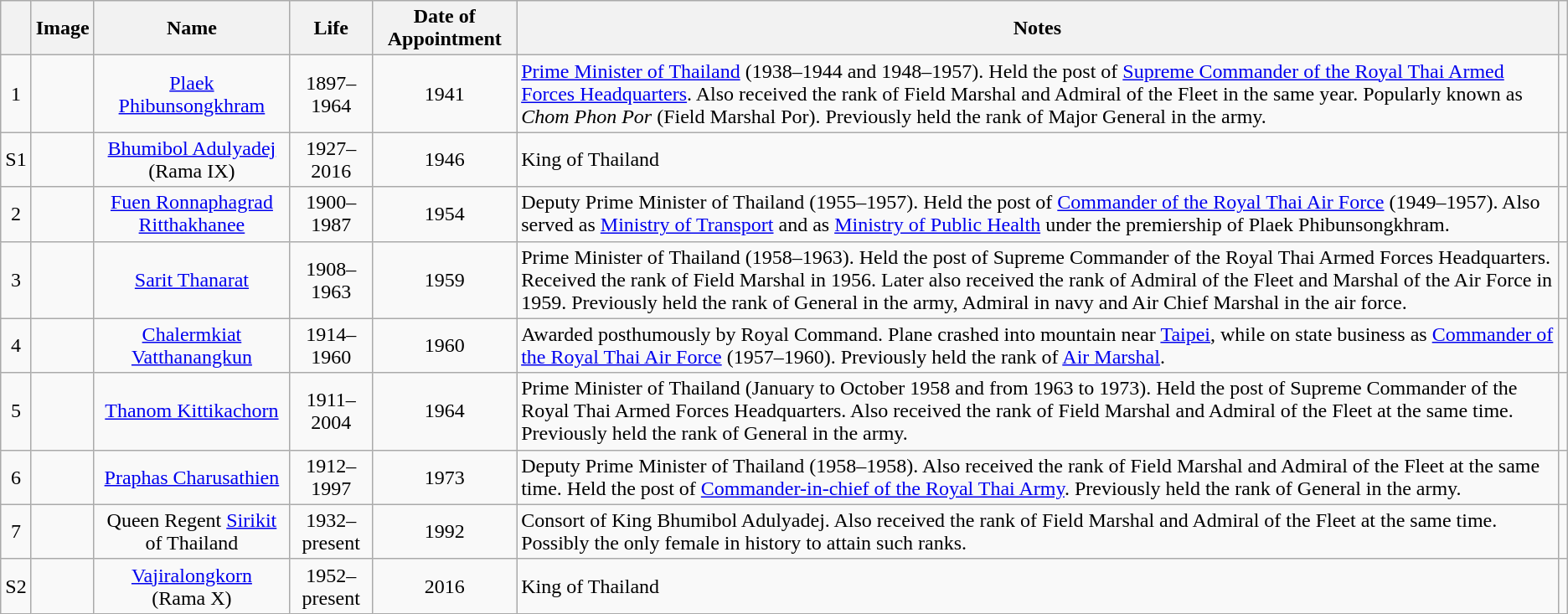<table class="wikitable">
<tr>
<th></th>
<th>Image</th>
<th>Name</th>
<th>Life</th>
<th>Date of Appointment</th>
<th>Notes</th>
<th></th>
</tr>
<tr>
<td align="center">1</td>
<td align="center"></td>
<td align="center"><a href='#'>Plaek Phibunsongkhram</a></td>
<td align="center">1897–1964</td>
<td align="center">1941</td>
<td><a href='#'>Prime Minister of Thailand</a> (1938–1944 and 1948–1957). Held the post of <a href='#'>Supreme Commander of the Royal Thai Armed Forces Headquarters</a>. Also received the rank of Field Marshal and Admiral of the Fleet in the same year. Popularly known as <em>Chom Phon Por</em> (Field Marshal Por). Previously held the rank of Major General in the army.</td>
<td align="center"></td>
</tr>
<tr>
<td align="center">S1</td>
<td align="center"></td>
<td align="center"><a href='#'>Bhumibol Adulyadej</a><br>(Rama IX)</td>
<td align="center">1927–2016</td>
<td align="center">1946</td>
<td>King of Thailand</td>
<td></td>
</tr>
<tr>
<td align="center">2</td>
<td align="center"></td>
<td align="center"><a href='#'>Fuen Ronnaphagrad Ritthakhanee</a></td>
<td align="center">1900–1987</td>
<td align="center">1954</td>
<td>Deputy Prime Minister of Thailand (1955–1957). Held the post of <a href='#'>Commander of the Royal Thai Air Force</a> (1949–1957). Also served as <a href='#'>Ministry of Transport</a> and as <a href='#'>Ministry of Public Health</a> under the premiership of Plaek Phibunsongkhram.</td>
<td align="center"></td>
</tr>
<tr>
<td align="center">3</td>
<td align="center"></td>
<td align="center"><a href='#'>Sarit Thanarat</a></td>
<td align="center">1908–1963</td>
<td align="center">1959</td>
<td>Prime Minister of Thailand (1958–1963). Held the post of Supreme Commander of the Royal Thai Armed Forces Headquarters. Received the rank of Field Marshal in 1956. Later also received the rank of Admiral of the Fleet and Marshal of the Air Force in 1959. Previously held the rank of General in the army, Admiral in navy and Air Chief Marshal in the air force.</td>
<td align="center"></td>
</tr>
<tr>
<td align="center">4</td>
<td align="center"></td>
<td align="center"><a href='#'>Chalermkiat Vatthanangkun</a></td>
<td align="center">1914–1960</td>
<td align="center">1960</td>
<td>Awarded posthumously by Royal Command. Plane crashed into mountain near <a href='#'>Taipei</a>, while on state business as <a href='#'>Commander of the Royal Thai Air Force</a> (1957–1960). Previously held the rank of <a href='#'>Air Marshal</a>.</td>
<td align="center"></td>
</tr>
<tr>
<td align="center">5</td>
<td align="center"></td>
<td align="center"><a href='#'>Thanom Kittikachorn</a></td>
<td align="center">1911–2004</td>
<td align="center">1964</td>
<td>Prime Minister of Thailand (January to October 1958 and from 1963 to 1973). Held the post of Supreme Commander of the Royal Thai Armed Forces Headquarters. Also received the rank of Field Marshal and Admiral of the Fleet at the same time. Previously held the rank of General in the army.</td>
<td align="center"></td>
</tr>
<tr>
<td align="center">6</td>
<td align="center"></td>
<td align="center"><a href='#'>Praphas Charusathien</a></td>
<td align="center">1912–1997</td>
<td align="center">1973</td>
<td>Deputy Prime Minister of Thailand (1958–1958). Also received the rank of Field Marshal and Admiral of the Fleet at the same time. Held the post of <a href='#'>Commander-in-chief of the Royal Thai Army</a>. Previously held the rank of General in the army.</td>
<td align="center"></td>
</tr>
<tr>
<td align="center">7</td>
<td align="center"></td>
<td align="center">Queen Regent <a href='#'>Sirikit</a> of Thailand</td>
<td align="center">1932–present</td>
<td align="center">1992</td>
<td>Consort of King Bhumibol Adulyadej. Also received the rank of Field Marshal and Admiral of the Fleet at the same time. Possibly the only female in history to attain such ranks.</td>
<td align="center"></td>
</tr>
<tr>
<td align="center">S2</td>
<td align="center"></td>
<td align="center"><a href='#'>Vajiralongkorn</a><br>(Rama X)</td>
<td align="center">1952–present</td>
<td align="center">2016</td>
<td>King of Thailand</td>
<td></td>
</tr>
</table>
